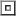<table>
<tr>
<td><br><table border=1>
<tr>
<td></td>
</tr>
</table>
</td>
</tr>
<tr>
</tr>
</table>
